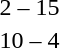<table style="text-align:center">
<tr>
<th width=200></th>
<th width=100></th>
<th width=200></th>
</tr>
<tr>
<td align=right></td>
<td>2 – 15</td>
<td align=left><strong></strong></td>
</tr>
<tr>
<td align=right><strong></strong></td>
<td>10 – 4</td>
<td align=left></td>
</tr>
</table>
